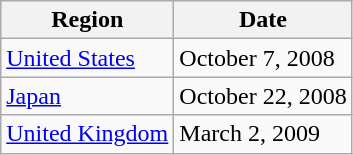<table class="wikitable">
<tr>
<th>Region</th>
<th>Date</th>
</tr>
<tr>
<td><a href='#'>United States</a></td>
<td>October 7, 2008</td>
</tr>
<tr>
<td><a href='#'>Japan</a></td>
<td>October 22, 2008</td>
</tr>
<tr>
<td><a href='#'>United Kingdom</a></td>
<td>March 2, 2009</td>
</tr>
</table>
